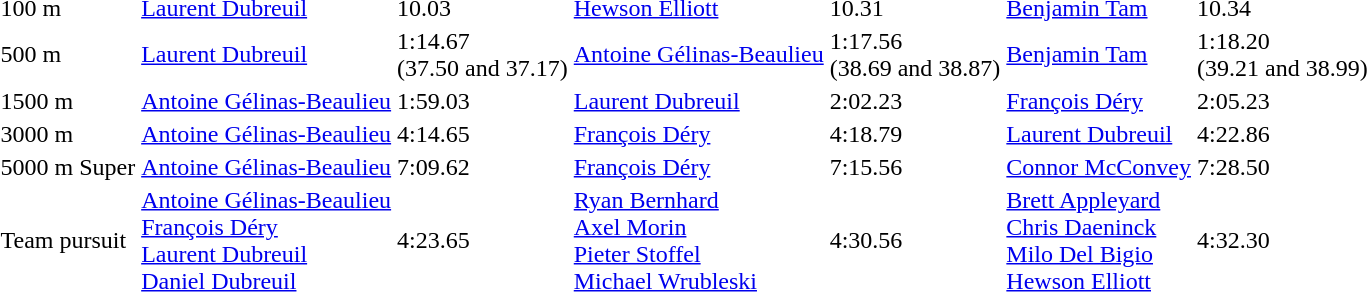<table>
<tr>
<td>100 m</td>
<td><a href='#'>Laurent Dubreuil</a><br></td>
<td>10.03</td>
<td><a href='#'>Hewson Elliott</a><br></td>
<td>10.31</td>
<td><a href='#'>Benjamin Tam</a><br></td>
<td>10.34</td>
</tr>
<tr>
<td>500 m</td>
<td><a href='#'>Laurent Dubreuil</a><br></td>
<td>1:14.67<br>(37.50 and 37.17)</td>
<td><a href='#'>Antoine Gélinas-Beaulieu</a><br></td>
<td>1:17.56<br>(38.69 and 38.87)</td>
<td><a href='#'>Benjamin Tam</a><br></td>
<td>1:18.20<br>(39.21 and 38.99)</td>
</tr>
<tr>
<td>1500 m</td>
<td><a href='#'>Antoine Gélinas-Beaulieu</a><br></td>
<td>1:59.03</td>
<td><a href='#'>Laurent Dubreuil</a><br></td>
<td>2:02.23</td>
<td><a href='#'>François Déry</a><br></td>
<td>2:05.23</td>
</tr>
<tr>
<td>3000 m </td>
<td><a href='#'>Antoine Gélinas-Beaulieu</a><br></td>
<td>4:14.65</td>
<td><a href='#'>François Déry</a><br></td>
<td>4:18.79</td>
<td><a href='#'>Laurent Dubreuil</a><br></td>
<td>4:22.86</td>
</tr>
<tr>
<td>5000 m Super</td>
<td><a href='#'>Antoine Gélinas-Beaulieu</a><br></td>
<td>7:09.62</td>
<td><a href='#'>François Déry</a><br></td>
<td>7:15.56</td>
<td><a href='#'>Connor McConvey</a><br></td>
<td>7:28.50</td>
</tr>
<tr>
<td>Team pursuit</td>
<td><a href='#'>Antoine Gélinas-Beaulieu</a><br><a href='#'>François Déry</a><br><a href='#'>Laurent Dubreuil</a><br><a href='#'>Daniel Dubreuil</a><br></td>
<td>4:23.65</td>
<td><a href='#'>Ryan Bernhard</a><br><a href='#'>Axel Morin</a><br><a href='#'>Pieter Stoffel</a><br><a href='#'>Michael Wrubleski</a><br></td>
<td>4:30.56</td>
<td><a href='#'>Brett Appleyard</a><br><a href='#'>Chris Daeninck</a><br><a href='#'>Milo Del Bigio</a><br><a href='#'>Hewson Elliott</a><br></td>
<td>4:32.30</td>
</tr>
</table>
